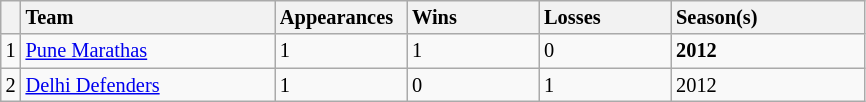<table class="wikitable" style="font-size:85%">
<tr>
<th></th>
<th style="width:12em; text-align:left">Team</th>
<th style="width:6em; text-align:left">Appearances</th>
<th style="width:6em; text-align:left">Wins</th>
<th style="width:6em; text-align:left">Losses</th>
<th style="width:9em; text-align:left">Season(s)</th>
</tr>
<tr>
<td>1</td>
<td "><a href='#'>Pune Marathas</a></td>
<td>1</td>
<td>1</td>
<td>0</td>
<td "><strong>2012</strong></td>
</tr>
<tr>
<td>2</td>
<td "><a href='#'>Delhi Defenders</a></td>
<td>1</td>
<td>0</td>
<td>1</td>
<td ">2012</td>
</tr>
</table>
